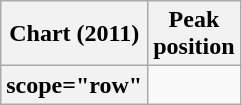<table class="wikitable plainrowheaders" style="text-align:center;">
<tr>
<th scope="col">Chart (2011)</th>
<th scope="col">Peak<br>position</th>
</tr>
<tr>
<th>scope="row" </th>
</tr>
</table>
